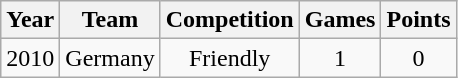<table class="wikitable">
<tr>
<th>Year</th>
<th>Team</th>
<th>Competition</th>
<th>Games</th>
<th>Points</th>
</tr>
<tr align="center">
<td>2010</td>
<td>Germany</td>
<td>Friendly</td>
<td>1</td>
<td>0</td>
</tr>
</table>
